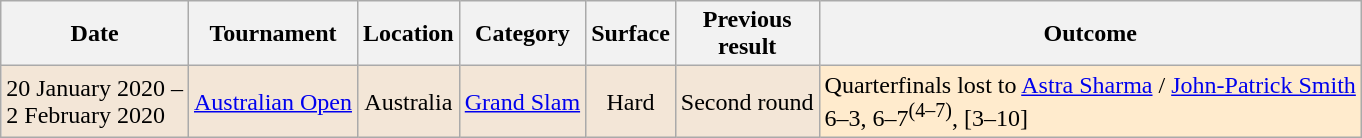<table class="wikitable">
<tr>
<th>Date</th>
<th>Tournament</th>
<th>Location</th>
<th>Category</th>
<th>Surface</th>
<th>Previous<br>result</th>
<th>Outcome</th>
</tr>
<tr style="background:#f3e6d7">
<td>20 January 2020 –<br>2 February 2020</td>
<td style="text-align:center"><a href='#'>Australian Open</a></td>
<td style="text-align:center">Australia</td>
<td style="text-align:center"><a href='#'>Grand Slam</a></td>
<td style="text-align:center">Hard</td>
<td style="text-align:center">Second round</td>
<td style="background:#ffebcd">Quarterfinals lost to  <a href='#'>Astra Sharma</a> /  <a href='#'>John-Patrick Smith</a><br>6–3, 6–7<sup>(4–7)</sup>, [3–10]</td>
</tr>
</table>
